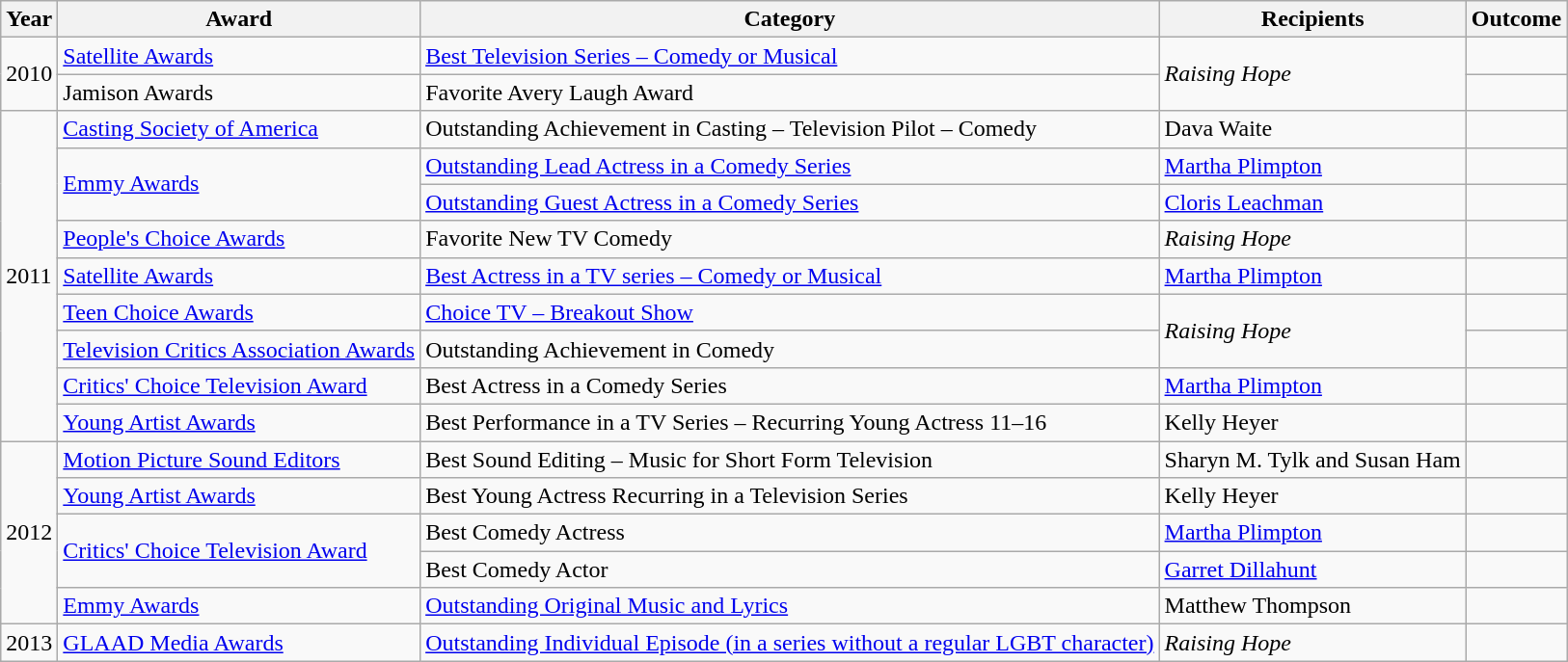<table class="wikitable" style="font-size: 100%;">
<tr style="text-align:center;">
<th>Year</th>
<th>Award</th>
<th>Category</th>
<th>Recipients</th>
<th>Outcome</th>
</tr>
<tr>
<td rowspan="2">2010</td>
<td><a href='#'>Satellite Awards</a></td>
<td><a href='#'>Best Television Series – Comedy or Musical</a></td>
<td rowspan="2"><em>Raising Hope</em></td>
<td></td>
</tr>
<tr>
<td>Jamison Awards</td>
<td>Favorite Avery Laugh Award</td>
<td></td>
</tr>
<tr>
<td rowspan="9">2011</td>
<td><a href='#'>Casting Society of America</a></td>
<td>Outstanding Achievement in Casting – Television Pilot – Comedy</td>
<td>Dava Waite</td>
<td></td>
</tr>
<tr>
<td rowspan="2"><a href='#'>Emmy Awards</a></td>
<td><a href='#'>Outstanding Lead Actress in a Comedy Series</a></td>
<td><a href='#'>Martha Plimpton</a></td>
<td></td>
</tr>
<tr>
<td><a href='#'>Outstanding Guest Actress in a Comedy Series</a></td>
<td><a href='#'>Cloris Leachman</a></td>
<td></td>
</tr>
<tr>
<td><a href='#'>People's Choice Awards</a></td>
<td>Favorite New TV Comedy</td>
<td><em>Raising Hope</em></td>
<td></td>
</tr>
<tr>
<td><a href='#'>Satellite Awards</a></td>
<td><a href='#'>Best Actress in a TV series – Comedy or Musical</a></td>
<td><a href='#'>Martha Plimpton</a></td>
<td></td>
</tr>
<tr>
<td><a href='#'>Teen Choice Awards</a></td>
<td><a href='#'>Choice TV – Breakout Show</a></td>
<td rowspan="2"><em>Raising Hope</em></td>
<td></td>
</tr>
<tr>
<td><a href='#'>Television Critics Association Awards</a></td>
<td>Outstanding Achievement in Comedy</td>
<td></td>
</tr>
<tr>
<td><a href='#'>Critics' Choice Television Award</a></td>
<td>Best Actress in a Comedy Series</td>
<td><a href='#'>Martha Plimpton</a></td>
<td></td>
</tr>
<tr>
<td><a href='#'>Young Artist Awards</a></td>
<td>Best Performance in a TV Series – Recurring Young Actress 11–16</td>
<td>Kelly Heyer</td>
<td></td>
</tr>
<tr>
<td rowspan="5">2012</td>
<td><a href='#'>Motion Picture Sound Editors</a></td>
<td>Best Sound Editing – Music for Short Form Television</td>
<td>Sharyn M. Tylk and Susan Ham</td>
<td></td>
</tr>
<tr>
<td><a href='#'>Young Artist Awards</a></td>
<td>Best Young Actress Recurring in a Television Series</td>
<td>Kelly Heyer</td>
<td></td>
</tr>
<tr>
<td rowspan="2"><a href='#'>Critics' Choice Television Award</a></td>
<td>Best Comedy Actress</td>
<td><a href='#'>Martha Plimpton</a></td>
<td></td>
</tr>
<tr>
<td>Best Comedy Actor</td>
<td><a href='#'>Garret Dillahunt</a></td>
<td></td>
</tr>
<tr>
<td><a href='#'>Emmy Awards</a></td>
<td><a href='#'>Outstanding Original Music and Lyrics</a></td>
<td>Matthew Thompson</td>
<td></td>
</tr>
<tr>
<td rowspan="2">2013</td>
<td><a href='#'>GLAAD Media Awards</a></td>
<td><a href='#'>Outstanding Individual Episode (in a series without a regular LGBT character)</a></td>
<td rowspan="2"><em>Raising Hope</em></td>
<td></td>
</tr>
</table>
